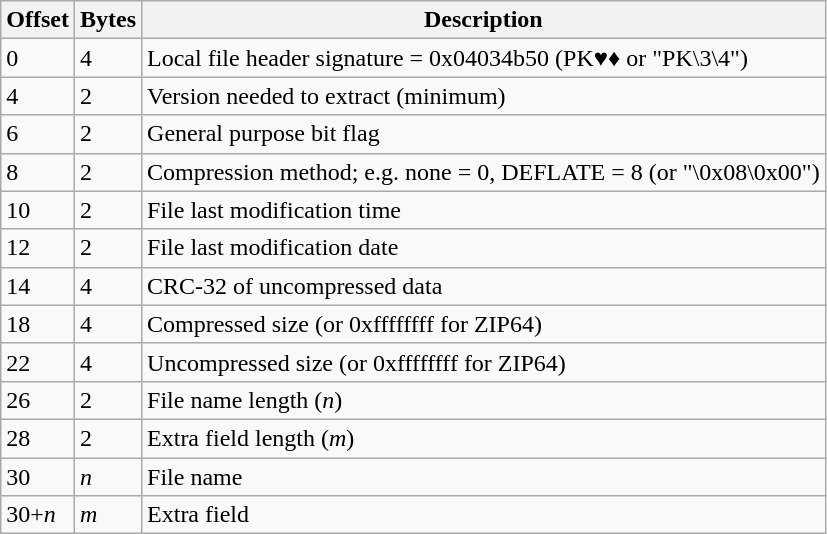<table class="wikitable">
<tr>
<th>Offset</th>
<th>Bytes</th>
<th>Description</th>
</tr>
<tr>
<td>0</td>
<td>4</td>
<td>Local file header signature = 0x04034b50 (PK♥♦ or "PK\3\4")</td>
</tr>
<tr>
<td>4</td>
<td>2</td>
<td>Version needed to extract (minimum)</td>
</tr>
<tr>
<td>6</td>
<td>2</td>
<td>General purpose bit flag</td>
</tr>
<tr>
<td>8</td>
<td>2</td>
<td>Compression method; e.g. none = 0, DEFLATE = 8 (or "\0x08\0x00")</td>
</tr>
<tr>
<td>10</td>
<td>2</td>
<td>File last modification time</td>
</tr>
<tr>
<td>12</td>
<td>2</td>
<td>File last modification date</td>
</tr>
<tr>
<td>14</td>
<td>4</td>
<td>CRC-32 of uncompressed data</td>
</tr>
<tr>
<td>18</td>
<td>4</td>
<td>Compressed size (or 0xffffffff for ZIP64)</td>
</tr>
<tr>
<td>22</td>
<td>4</td>
<td>Uncompressed size (or 0xffffffff for ZIP64)</td>
</tr>
<tr>
<td>26</td>
<td>2</td>
<td>File name length (<em>n</em>)</td>
</tr>
<tr>
<td>28</td>
<td>2</td>
<td>Extra field length (<em>m</em>)</td>
</tr>
<tr>
<td>30</td>
<td><em>n</em></td>
<td>File name</td>
</tr>
<tr>
<td>30+<em>n</em></td>
<td><em>m</em></td>
<td>Extra field</td>
</tr>
</table>
